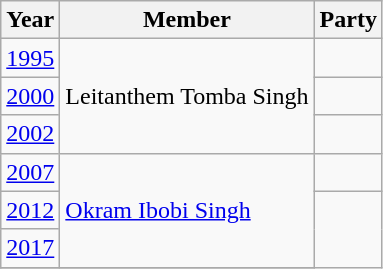<table class="wikitable sortable">
<tr>
<th>Year</th>
<th>Member</th>
<th colspan="2">Party</th>
</tr>
<tr>
<td><a href='#'>1995</a></td>
<td rowspan="3">Leitanthem Tomba Singh</td>
<td></td>
</tr>
<tr>
<td><a href='#'>2000</a></td>
<td></td>
</tr>
<tr>
<td><a href='#'>2002</a></td>
<td></td>
</tr>
<tr>
<td><a href='#'>2007</a></td>
<td rowspan="3"><a href='#'>Okram Ibobi Singh</a></td>
<td></td>
</tr>
<tr>
<td><a href='#'>2012</a></td>
</tr>
<tr>
<td><a href='#'>2017</a></td>
</tr>
<tr>
</tr>
</table>
